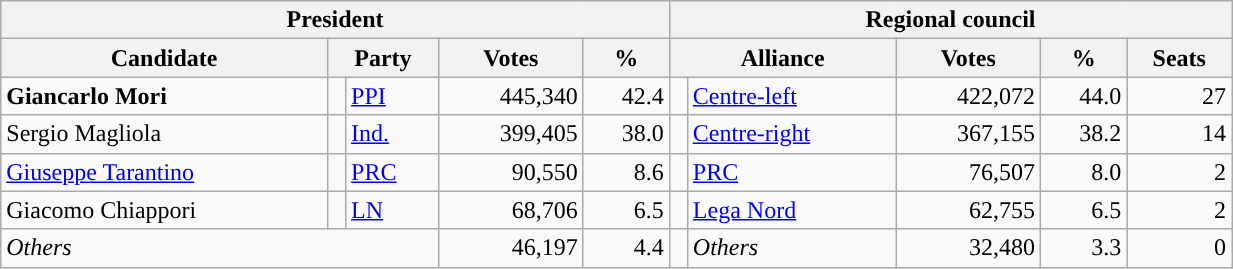<table class="wikitable" style="text-align:right; style="width=65%">
<tr>
<th colspan="5">President</th>
<th colspan="7">Regional council</th>
</tr>
<tr>
<th>Candidate</th>
<th colspan="2">Party</th>
<th>Votes</th>
<th>%</th>
<th colspan="2">Alliance</th>
<th>Votes</th>
<th>%</th>
<th>Seats</th>
</tr>
<tr>
<td style="text-align:left"><strong>Giancarlo Mori</strong></td>
<td></td>
<td style="text-align:left"><a href='#'>PPI</a></td>
<td>445,340</td>
<td>42.4</td>
<td></td>
<td style="text-align:left"><a href='#'>Centre-left</a></td>
<td>422,072</td>
<td>44.0</td>
<td>27</td>
</tr>
<tr>
<td style="text-align:left">Sergio Magliola</td>
<td></td>
<td style="text-align:left"><a href='#'>Ind.</a></td>
<td>399,405</td>
<td>38.0</td>
<td></td>
<td style="text-align:left"><a href='#'>Centre-right</a></td>
<td>367,155</td>
<td>38.2</td>
<td>14</td>
</tr>
<tr>
<td style="text-align:left"><a href='#'>Giuseppe Tarantino</a></td>
<td></td>
<td style="text-align:left"><a href='#'>PRC</a></td>
<td>90,550</td>
<td>8.6</td>
<td></td>
<td style="text-align:left"><a href='#'>PRC</a></td>
<td>76,507</td>
<td>8.0</td>
<td>2</td>
</tr>
<tr>
<td style="text-align:left">Giacomo Chiappori</td>
<td></td>
<td style="text-align:left"><a href='#'>LN</a></td>
<td>68,706</td>
<td>6.5</td>
<td></td>
<td style="text-align:left"><a href='#'>Lega Nord</a></td>
<td>62,755</td>
<td>6.5</td>
<td>2</td>
</tr>
<tr>
<td colspan="3" style="text-align:left"><em>Others</em></td>
<td>46,197</td>
<td>4.4</td>
<td></td>
<td style="text-align:left"><em>Others</em></td>
<td>32,480</td>
<td>3.3</td>
<td>0</td>
</tr>
</table>
